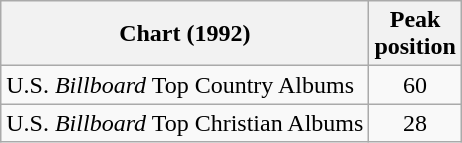<table class="wikitable">
<tr>
<th>Chart (1992)</th>
<th>Peak<br>position</th>
</tr>
<tr>
<td>U.S. <em>Billboard</em> Top Country Albums</td>
<td align="center">60</td>
</tr>
<tr>
<td>U.S. <em>Billboard</em> Top Christian Albums</td>
<td align="center">28</td>
</tr>
</table>
